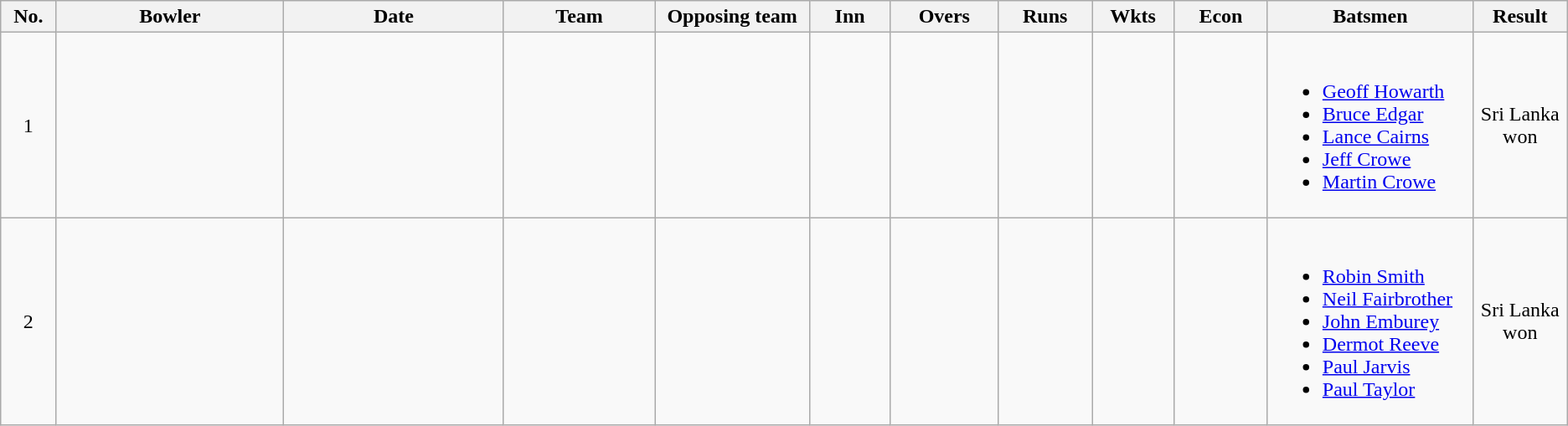<table class="wikitable sortable">
<tr align=center>
<th scope="col" style="width:38px;">No.</th>
<th scope="col" style="width:185px;">Bowler</th>
<th scope="col" style="width:180px;">Date</th>
<th scope="col" style="width:120px;">Team</th>
<th scope="col" style="width:120px;">Opposing team</th>
<th scope="col" style="width:60px;">Inn</th>
<th scope="col" style="width:82px;">Overs</th>
<th scope="col" style="width:70px;">Runs</th>
<th scope="col" style="width:60px;">Wkts</th>
<th scope="col" style="width:70px;">Econ</th>
<th scope="col" style="width:160px;" class="unsortable">Batsmen</th>
<th scope="col" style="width:70px;">Result</th>
</tr>
<tr align=center>
<td scope="row">1</td>
<td></td>
<td></td>
<td></td>
<td></td>
<td></td>
<td></td>
<td></td>
<td></td>
<td></td>
<td align=left><br><ul><li><a href='#'>Geoff Howarth</a></li><li><a href='#'>Bruce Edgar</a></li><li><a href='#'>Lance Cairns</a></li><li><a href='#'>Jeff Crowe</a></li><li><a href='#'>Martin Crowe</a></li></ul></td>
<td>Sri Lanka won</td>
</tr>
<tr align=center>
<td scope="row">2</td>
<td></td>
<td></td>
<td></td>
<td></td>
<td></td>
<td></td>
<td></td>
<td></td>
<td></td>
<td align=left><br><ul><li><a href='#'>Robin Smith</a></li><li><a href='#'>Neil Fairbrother</a></li><li><a href='#'>John Emburey</a></li><li><a href='#'>Dermot Reeve</a></li><li><a href='#'>Paul Jarvis</a></li><li><a href='#'>Paul Taylor</a></li></ul></td>
<td>Sri Lanka won</td>
</tr>
</table>
